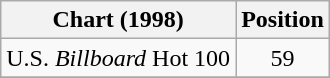<table class="wikitable sortable">
<tr>
<th align="left">Chart (1998)</th>
<th align="center">Position</th>
</tr>
<tr>
<td>U.S. <em>Billboard</em> Hot 100</td>
<td align="center">59</td>
</tr>
<tr>
</tr>
</table>
